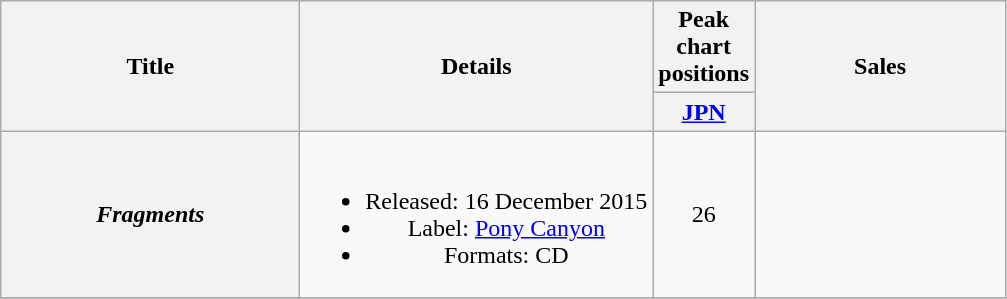<table class="wikitable plainrowheaders" style="text-align:center;">
<tr>
<th rowspan="2" style="width:12em;">Title</th>
<th rowspan="2">Details</th>
<th colspan="1">Peak chart positions</th>
<th rowspan="2" style="width:10em;">Sales</th>
</tr>
<tr>
<th width="30"><a href='#'>JPN</a></th>
</tr>
<tr>
<th scope="row"><em>Fragments</em><br></th>
<td><br><ul><li>Released: 16 December 2015</li><li>Label: <a href='#'>Pony Canyon</a></li><li>Formats: CD</li></ul></td>
<td>26</td>
<td></td>
</tr>
<tr>
</tr>
</table>
